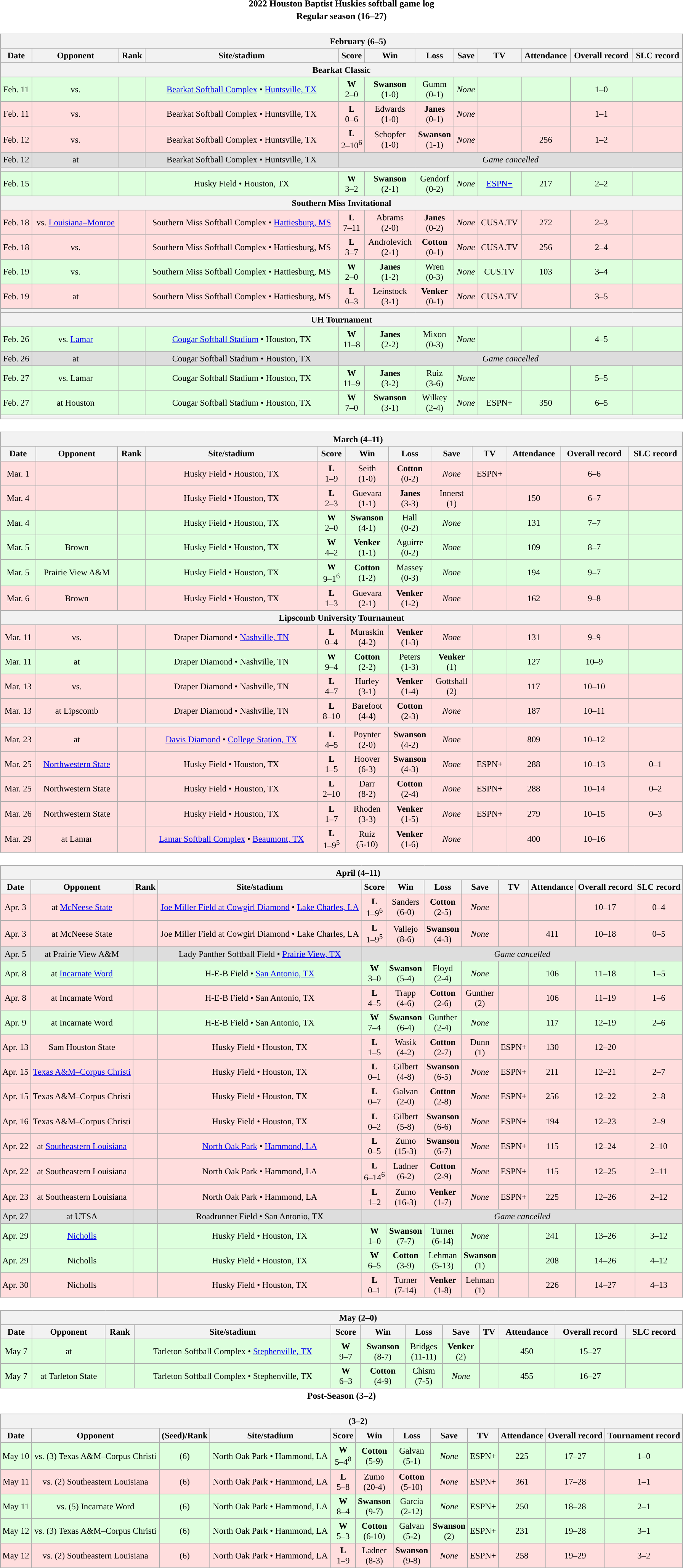<table class="toccolours" width=95% style="clear:both; margin:1.5em auto; text-align:center;">
<tr>
<th colspan=2>2022 Houston Baptist Huskies softball game log</th>
</tr>
<tr>
<th colspan=2>Regular season (16–27)</th>
</tr>
<tr valign="top">
<td><br><table class="wikitable collapsible" style="margin:auto; width:100%; text-align:center; font-size:95%">
<tr>
<th colspan=12 style="padding-left:4em;">February (6–5)</th>
</tr>
<tr>
<th>Date</th>
<th>Opponent</th>
<th>Rank</th>
<th>Site/stadium</th>
<th>Score</th>
<th>Win</th>
<th>Loss</th>
<th>Save</th>
<th>TV</th>
<th>Attendance</th>
<th>Overall record</th>
<th>SLC record</th>
</tr>
<tr>
<th colspan=12>Bearkat Classic</th>
</tr>
<tr align="center" bgcolor=#ddffdd>
<td>Feb. 11</td>
<td>vs. </td>
<td></td>
<td><a href='#'>Bearkat Softball Complex</a> • <a href='#'>Huntsville, TX</a></td>
<td><strong>W</strong><br>2–0</td>
<td><strong>Swanson</strong><br>(1-0)</td>
<td>Gumm<br>(0-1)</td>
<td><em>None</em></td>
<td></td>
<td></td>
<td>1–0</td>
<td></td>
</tr>
<tr align="center" bgcolor=#ffdddd>
<td>Feb. 11</td>
<td>vs. </td>
<td></td>
<td>Bearkat Softball Complex • Huntsville, TX</td>
<td><strong>L</strong><br>0–6</td>
<td>Edwards<br>(1-0)</td>
<td><strong>Janes</strong><br>(0-1)</td>
<td><em>None</em></td>
<td></td>
<td></td>
<td>1–1</td>
<td></td>
</tr>
<tr align="center" bgcolor=#ffdddd>
<td>Feb. 12</td>
<td>vs. </td>
<td></td>
<td>Bearkat Softball Complex • Huntsville, TX</td>
<td><strong>L</strong><br>2–10<sup>6</sup></td>
<td>Schopfer<br>(1-0)</td>
<td><strong>Swanson</strong><br>(1-1)</td>
<td><em>None</em></td>
<td></td>
<td>256</td>
<td>1–2</td>
<td></td>
</tr>
<tr align="center" bgcolor=#dddddd>
<td>Feb. 12</td>
<td>at </td>
<td></td>
<td>Bearkat Softball Complex • Huntsville, TX</td>
<td colspan=8><em>Game cancelled</em></td>
</tr>
<tr>
<th colspan=12></th>
</tr>
<tr align="center" bgcolor=#ddffdd>
<td>Feb. 15</td>
<td></td>
<td></td>
<td>Husky Field • Houston, TX</td>
<td><strong>W</strong><br>3–2</td>
<td><strong>Swanson</strong><br>(2-1)</td>
<td>Gendorf<br>(0-2)</td>
<td><em>None</em></td>
<td><a href='#'>ESPN+</a></td>
<td>217</td>
<td>2–2</td>
<td></td>
</tr>
<tr>
<th colspan=12>Southern Miss Invitational</th>
</tr>
<tr align="center" bgcolor=#ffdddd>
<td>Feb. 18</td>
<td>vs. <a href='#'>Louisiana–Monroe</a></td>
<td></td>
<td>Southern Miss Softball Complex • <a href='#'>Hattiesburg, MS</a></td>
<td><strong>L</strong><br>7–11</td>
<td>Abrams<br>(2-0)</td>
<td><strong>Janes</strong><br>(0-2)</td>
<td><em>None</em></td>
<td>CUSA.TV</td>
<td>272</td>
<td>2–3</td>
<td></td>
</tr>
<tr align="center" bgcolor=#ffdddd>
<td>Feb. 18</td>
<td>vs. </td>
<td></td>
<td>Southern Miss Softball Complex • Hattiesburg, MS</td>
<td><strong>L</strong><br>3–7</td>
<td>Androlevich<br>(2-1)</td>
<td><strong>Cotton</strong><br>(0-1)</td>
<td><em>None</em></td>
<td>CUSA.TV</td>
<td>256</td>
<td>2–4</td>
<td></td>
</tr>
<tr align="center" bgcolor=#ddffdd>
<td>Feb. 19</td>
<td>vs. </td>
<td></td>
<td>Southern Miss Softball Complex • Hattiesburg, MS</td>
<td><strong>W</strong><br>2–0</td>
<td><strong>Janes</strong><br>(1-2)</td>
<td>Wren<br>(0-3)</td>
<td><em>None</em></td>
<td>CUS.TV</td>
<td>103</td>
<td>3–4</td>
<td></td>
</tr>
<tr align="center" bgcolor=#ffdddd>
<td>Feb. 19</td>
<td>at </td>
<td></td>
<td>Southern Miss Softball Complex • Hattiesburg, MS</td>
<td><strong>L</strong><br>0–3</td>
<td>Leinstock<br>(3-1)</td>
<td><strong>Venker</strong><br>(0-1)</td>
<td><em>None</em></td>
<td>CUSA.TV</td>
<td></td>
<td>3–5</td>
<td></td>
</tr>
<tr>
<th colspan=12></th>
</tr>
<tr>
<th colspan=12>UH Tournament</th>
</tr>
<tr align="center" bgcolor=#ddffdd>
<td>Feb. 26</td>
<td>vs. <a href='#'>Lamar</a></td>
<td></td>
<td><a href='#'>Cougar Softball Stadium</a> • Houston, TX</td>
<td><strong>W</strong><br>11–8</td>
<td><strong>Janes</strong><br>(2-2)</td>
<td>Mixon<br>(0-3)</td>
<td><em>None</em></td>
<td></td>
<td></td>
<td>4–5</td>
<td></td>
</tr>
<tr align="center" bgcolor=#dddddd>
<td>Feb. 26</td>
<td>at </td>
<td></td>
<td>Cougar Softball Stadium • Houston, TX</td>
<td colspan=8><em>Game cancelled</em></td>
</tr>
<tr align="center" bgcolor=#ddffdd>
<td>Feb. 27</td>
<td>vs. Lamar</td>
<td></td>
<td>Cougar Softball Stadium • Houston, TX</td>
<td><strong>W</strong><br>11–9</td>
<td><strong>Janes</strong><br>(3-2)</td>
<td>Ruiz<br>(3-6)</td>
<td><em>None</em></td>
<td></td>
<td></td>
<td>5–5</td>
<td></td>
</tr>
<tr align="center" bgcolor=#ddffdd>
<td>Feb. 27</td>
<td>at Houston</td>
<td></td>
<td>Cougar Softball Stadium • Houston, TX</td>
<td><strong>W</strong><br>7–0</td>
<td><strong>Swanson</strong><br>(3-1)</td>
<td>Wilkey<br>(2-4)</td>
<td><em>None</em></td>
<td>ESPN+</td>
<td>350</td>
<td>6–5</td>
<td></td>
</tr>
<tr>
<th colspan=12></th>
</tr>
</table>
</td>
</tr>
<tr>
<td><br><table class="wikitable collapsible " style="margin:auto; width:100%; text-align:center; font-size:95%">
<tr>
<th colspan=12 style="padding-left:4em;">March (4–11)</th>
</tr>
<tr>
<th>Date</th>
<th>Opponent</th>
<th>Rank</th>
<th>Site/stadium</th>
<th>Score</th>
<th>Win</th>
<th>Loss</th>
<th>Save</th>
<th>TV</th>
<th>Attendance</th>
<th>Overall record</th>
<th>SLC record</th>
</tr>
<tr align="center" bgcolor=#ffdddd>
<td>Mar. 1</td>
<td></td>
<td></td>
<td>Husky Field • Houston, TX</td>
<td><strong>L</strong><br>1–9</td>
<td>Seith<br>(1-0)</td>
<td><strong>Cotton</strong><br>(0-2)</td>
<td><em>None</em></td>
<td>ESPN+</td>
<td></td>
<td>6–6</td>
<td></td>
</tr>
<tr align="center" bgcolor=#ffdddd>
<td>Mar. 4</td>
<td></td>
<td></td>
<td>Husky Field • Houston, TX</td>
<td><strong>L</strong><br>2–3</td>
<td>Guevara<br>(1-1)</td>
<td><strong>Janes</strong><br>(3-3)</td>
<td>Innerst<br>(1)</td>
<td></td>
<td>150</td>
<td>6–7</td>
<td></td>
</tr>
<tr align="center" bgcolor=#ddffdd>
<td>Mar. 4</td>
<td></td>
<td></td>
<td>Husky Field • Houston, TX</td>
<td><strong>W</strong><br>2–0</td>
<td><strong>Swanson</strong><br>(4-1)</td>
<td>Hall<br>(0-2)</td>
<td><em>None</em></td>
<td></td>
<td>131</td>
<td>7–7</td>
<td></td>
</tr>
<tr align="center" bgcolor=#ddffdd>
<td>Mar. 5</td>
<td>Brown</td>
<td></td>
<td>Husky Field • Houston, TX</td>
<td><strong>W</strong><br>4–2</td>
<td><strong>Venker</strong><br>(1-1)</td>
<td>Aguirre<br>(0-2)</td>
<td><em>None</em></td>
<td></td>
<td>109</td>
<td>8–7</td>
<td></td>
</tr>
<tr align="center" bgcolor=#ddffdd>
<td>Mar. 5</td>
<td>Prairie View A&M</td>
<td></td>
<td>Husky Field • Houston, TX</td>
<td><strong>W</strong><br>9–1<sup>6</sup></td>
<td><strong>Cotton</strong><br>(1-2)</td>
<td>Massey<br>(0-3)</td>
<td><em>None</em></td>
<td></td>
<td>194</td>
<td>9–7</td>
<td></td>
</tr>
<tr align="center" bgcolor=#ffdddd>
<td>Mar. 6</td>
<td>Brown</td>
<td></td>
<td>Husky Field • Houston, TX</td>
<td><strong>L</strong><br>1–3</td>
<td>Guevara<br>(2-1)</td>
<td><strong>Venker</strong><br>(1-2)</td>
<td><em>None</em></td>
<td></td>
<td>162</td>
<td>9–8</td>
<td></td>
</tr>
<tr>
<th colspan=12>Lipscomb University Tournament</th>
</tr>
<tr align="center" bgcolor=#ffdddd>
<td>Mar. 11</td>
<td>vs. </td>
<td></td>
<td>Draper Diamond • <a href='#'>Nashville, TN</a></td>
<td><strong>L</strong><br>0–4</td>
<td>Muraskin<br>(4-2)</td>
<td><strong>Venker</strong><br>(1-3)</td>
<td><em>None</em></td>
<td></td>
<td>131</td>
<td>9–9</td>
<td></td>
</tr>
<tr align="center" bgcolor=#ddffdd>
<td>Mar. 11</td>
<td>at </td>
<td></td>
<td>Draper Diamond • Nashville, TN</td>
<td><strong>W</strong><br>9–4</td>
<td><strong>Cotton</strong><br>(2-2)</td>
<td>Peters<br>(1-3)</td>
<td><strong>Venker</strong><br>(1)</td>
<td></td>
<td>127</td>
<td>10–9</td>
<td></td>
</tr>
<tr align="center" bgcolor=#ffdddd>
<td>Mar. 13</td>
<td>vs. </td>
<td></td>
<td>Draper Diamond • Nashville, TN</td>
<td><strong>L</strong><br>4–7</td>
<td>Hurley<br>(3-1)</td>
<td><strong>Venker</strong><br>(1-4)</td>
<td>Gottshall<br>(2)</td>
<td></td>
<td>117</td>
<td>10–10</td>
<td></td>
</tr>
<tr align="center" bgcolor=#ffdddd>
<td>Mar. 13</td>
<td>at Lipscomb</td>
<td></td>
<td>Draper Diamond • Nashville, TN</td>
<td><strong>L</strong><br>8–10</td>
<td>Barefoot<br>(4-4)</td>
<td><strong>Cotton</strong><br>(2-3)</td>
<td><em>None</em></td>
<td></td>
<td>187</td>
<td>10–11</td>
<td></td>
</tr>
<tr>
<th colspan=12></th>
</tr>
<tr align="center" bgcolor=#ffdddd>
<td>Mar. 23</td>
<td>at </td>
<td></td>
<td><a href='#'>Davis Diamond</a> • <a href='#'>College Station, TX</a></td>
<td><strong>L</strong><br>4–5</td>
<td>Poynter<br>(2-0)</td>
<td><strong>Swanson</strong><br>(4-2)</td>
<td><em>None</em></td>
<td></td>
<td>809</td>
<td>10–12</td>
<td></td>
</tr>
<tr align="center" bgcolor=#ffdddd>
<td>Mar. 25</td>
<td><a href='#'>Northwestern State</a></td>
<td></td>
<td>Husky Field • Houston, TX</td>
<td><strong>L</strong><br>1–5</td>
<td>Hoover<br>(6-3)</td>
<td><strong>Swanson</strong><br>(4-3)</td>
<td><em>None</em></td>
<td>ESPN+</td>
<td>288</td>
<td>10–13</td>
<td>0–1</td>
</tr>
<tr align="center" bgcolor=#ffdddd>
<td>Mar. 25</td>
<td>Northwestern State</td>
<td></td>
<td>Husky Field • Houston, TX</td>
<td><strong>L</strong><br>2–10</td>
<td>Darr<br>(8-2)</td>
<td><strong>Cotton</strong><br>(2-4)</td>
<td><em>None</em></td>
<td>ESPN+</td>
<td>288</td>
<td>10–14</td>
<td>0–2</td>
</tr>
<tr align="center" bgcolor=#ffdddd>
<td>Mar. 26</td>
<td>Northwestern State</td>
<td></td>
<td>Husky Field • Houston, TX</td>
<td><strong>L</strong><br>1–7</td>
<td>Rhoden<br>(3-3)</td>
<td><strong>Venker</strong><br>(1-5)</td>
<td><em>None</em></td>
<td>ESPN+</td>
<td>279</td>
<td>10–15</td>
<td>0–3</td>
</tr>
<tr align="center" bgcolor=#ffdddd>
<td>Mar. 29</td>
<td>at Lamar</td>
<td></td>
<td><a href='#'>Lamar Softball Complex</a> • <a href='#'>Beaumont, TX</a></td>
<td><strong>L</strong><br>1–9<sup>5</sup></td>
<td>Ruiz<br>(5-10)</td>
<td><strong>Venker</strong><br>(1-6)</td>
<td><em>None</em></td>
<td></td>
<td>400</td>
<td>10–16</td>
<td></td>
</tr>
</table>
</td>
</tr>
<tr>
<td><br><table class="wikitable collapsible " style="margin:auto; width:100%; text-align:center; font-size:95%">
<tr>
<th colspan=12 style="padding-left:4em;">April (4–11)</th>
</tr>
<tr>
<th>Date</th>
<th>Opponent</th>
<th>Rank</th>
<th>Site/stadium</th>
<th>Score</th>
<th>Win</th>
<th>Loss</th>
<th>Save</th>
<th>TV</th>
<th>Attendance</th>
<th>Overall record</th>
<th>SLC record</th>
</tr>
<tr align="center" bgcolor=#ffdddd>
<td>Apr. 3</td>
<td>at <a href='#'>McNeese State</a></td>
<td></td>
<td><a href='#'>Joe Miller Field at Cowgirl Diamond</a> • <a href='#'>Lake Charles, LA</a></td>
<td><strong>L</strong><br>1–9<sup>6</sup></td>
<td>Sanders<br>(6-0)</td>
<td><strong>Cotton</strong><br>(2-5)</td>
<td><em>None</em></td>
<td></td>
<td></td>
<td>10–17</td>
<td>0–4</td>
</tr>
<tr align="center" bgcolor=#ffdddd>
<td>Apr. 3</td>
<td>at McNeese State</td>
<td></td>
<td>Joe Miller Field at Cowgirl Diamond • Lake Charles, LA</td>
<td><strong>L</strong><br>1–9<sup>5</sup></td>
<td>Vallejo<br>(8-6)</td>
<td><strong>Swanson</strong><br>(4-3)</td>
<td><em>None</em></td>
<td></td>
<td>411</td>
<td>10–18</td>
<td>0–5</td>
</tr>
<tr align="center" bgcolor=#dddddd>
<td>Apr. 5</td>
<td>at Prairie View A&M</td>
<td></td>
<td>Lady Panther Softball Field • <a href='#'>Prairie View, TX</a></td>
<td colspan=8><em>Game cancelled</em></td>
</tr>
<tr align="center" bgcolor=#ddffdd>
<td>Apr. 8</td>
<td>at <a href='#'>Incarnate Word</a></td>
<td></td>
<td>H-E-B Field • <a href='#'>San Antonio, TX</a></td>
<td><strong>W</strong><br>3–0</td>
<td><strong>Swanson</strong><br>(5-4)</td>
<td>Floyd<br>(2-4)</td>
<td><em>None</em></td>
<td></td>
<td>106</td>
<td>11–18</td>
<td>1–5</td>
</tr>
<tr align="center" bgcolor=#ffdddd>
<td>Apr. 8</td>
<td>at Incarnate Word</td>
<td></td>
<td>H-E-B Field • San Antonio, TX</td>
<td><strong>L</strong><br>4–5</td>
<td>Trapp<br>(4-6)</td>
<td><strong>Cotton</strong><br>(2-6)</td>
<td>Gunther<br>(2)</td>
<td></td>
<td>106</td>
<td>11–19</td>
<td>1–6</td>
</tr>
<tr align="center" bgcolor=#ddffdd>
<td>Apr. 9</td>
<td>at Incarnate Word</td>
<td></td>
<td>H-E-B Field • San Antonio, TX</td>
<td><strong>W</strong><br>7–4</td>
<td><strong>Swanson</strong><br>(6-4)</td>
<td>Gunther<br>(2-4)</td>
<td><em>None</em></td>
<td></td>
<td>117</td>
<td>12–19</td>
<td>2–6</td>
</tr>
<tr align="center" bgcolor=#ffdddd>
<td>Apr. 13</td>
<td>Sam Houston State</td>
<td></td>
<td>Husky Field • Houston, TX</td>
<td><strong>L</strong><br>1–5</td>
<td>Wasik<br>(4-2)</td>
<td><strong>Cotton</strong><br>(2-7)</td>
<td>Dunn<br>(1)</td>
<td>ESPN+</td>
<td>130</td>
<td>12–20</td>
<td></td>
</tr>
<tr align="center" bgcolor=#ffdddd>
<td>Apr. 15</td>
<td><a href='#'>Texas A&M–Corpus Christi</a></td>
<td></td>
<td>Husky Field • Houston, TX</td>
<td><strong>L</strong><br>0–1</td>
<td>Gilbert<br>(4-8)</td>
<td><strong>Swanson</strong><br>(6-5)</td>
<td><em>None</em></td>
<td>ESPN+</td>
<td>211</td>
<td>12–21</td>
<td>2–7</td>
</tr>
<tr align="center" bgcolor=#ffdddd>
<td>Apr. 15</td>
<td>Texas A&M–Corpus Christi</td>
<td></td>
<td>Husky Field • Houston, TX</td>
<td><strong>L</strong><br>0–7</td>
<td>Galvan<br>(2-0)</td>
<td><strong>Cotton</strong><br>(2-8)</td>
<td><em>None</em></td>
<td>ESPN+</td>
<td>256</td>
<td>12–22</td>
<td>2–8</td>
</tr>
<tr align="center" bgcolor=#ffdddd>
<td>Apr. 16</td>
<td>Texas A&M–Corpus Christi</td>
<td></td>
<td>Husky Field • Houston, TX</td>
<td><strong>L</strong><br>0–2</td>
<td>Gilbert<br>(5-8)</td>
<td><strong>Swanson</strong><br>(6-6)</td>
<td><em>None</em></td>
<td>ESPN+</td>
<td>194</td>
<td>12–23</td>
<td>2–9</td>
</tr>
<tr align="center" bgcolor=#ffdddd>
<td>Apr. 22</td>
<td>at <a href='#'>Southeastern Louisiana</a></td>
<td></td>
<td><a href='#'>North Oak Park</a> • <a href='#'>Hammond, LA</a></td>
<td><strong>L</strong><br>0–5</td>
<td>Zumo<br>(15-3)</td>
<td><strong>Swanson</strong><br>(6-7)</td>
<td><em>None</em></td>
<td>ESPN+</td>
<td>115</td>
<td>12–24</td>
<td>2–10</td>
</tr>
<tr align="center" bgcolor=#ffdddd>
<td>Apr. 22</td>
<td>at Southeastern Louisiana</td>
<td></td>
<td>North Oak Park • Hammond, LA</td>
<td><strong>L</strong><br>6–14<sup>6</sup></td>
<td>Ladner<br>(6-2)</td>
<td><strong>Cotton</strong><br>(2-9)</td>
<td><em>None</em></td>
<td>ESPN+</td>
<td>115</td>
<td>12–25</td>
<td>2–11</td>
</tr>
<tr align="center" bgcolor=#ffdddd>
<td>Apr. 23</td>
<td>at Southeastern Louisiana</td>
<td></td>
<td>North Oak Park • Hammond, LA</td>
<td><strong>L</strong><br>1–2</td>
<td>Zumo<br>(16-3)</td>
<td><strong>Venker</strong><br>(1-7)</td>
<td><em>None</em></td>
<td>ESPN+</td>
<td>225</td>
<td>12–26</td>
<td>2–12</td>
</tr>
<tr align="center" bgcolor=#dddddd>
<td>Apr. 27</td>
<td>at UTSA</td>
<td></td>
<td>Roadrunner Field • San Antonio, TX</td>
<td colspan=8><em>Game cancelled</em></td>
</tr>
<tr align="center" bgcolor=#ddffdd>
<td>Apr. 29</td>
<td><a href='#'>Nicholls</a></td>
<td></td>
<td>Husky Field • Houston, TX</td>
<td><strong>W</strong><br>1–0</td>
<td><strong>Swanson</strong><br>(7-7)</td>
<td>Turner<br>(6-14)</td>
<td><em>None</em></td>
<td></td>
<td>241</td>
<td>13–26</td>
<td>3–12</td>
</tr>
<tr align="center" bgcolor=#ddffdd>
<td>Apr. 29</td>
<td>Nicholls</td>
<td></td>
<td>Husky Field • Houston, TX</td>
<td><strong>W</strong><br>6–5</td>
<td><strong>Cotton</strong><br>(3-9)</td>
<td>Lehman<br>(5-13)</td>
<td><strong>Swanson</strong><br>(1)</td>
<td></td>
<td>208</td>
<td>14–26</td>
<td>4–12</td>
</tr>
<tr align="center" bgcolor=#ffdddd>
<td>Apr. 30</td>
<td>Nicholls</td>
<td></td>
<td>Husky Field • Houston, TX</td>
<td><strong>L</strong><br>0–1</td>
<td>Turner<br>(7-14)</td>
<td><strong>Venker</strong><br>(1-8)</td>
<td>Lehman<br>(1)</td>
<td></td>
<td>226</td>
<td>14–27</td>
<td>4–13</td>
</tr>
</table>
</td>
</tr>
<tr>
<td><br><table class="wikitable collapsible " style="margin:auto; width:100%; text-align:center; font-size:95%">
<tr>
<th colspan=12 style="padding-left:4em;">May (2–0)</th>
</tr>
<tr>
<th>Date</th>
<th>Opponent</th>
<th>Rank</th>
<th>Site/stadium</th>
<th>Score</th>
<th>Win</th>
<th>Loss</th>
<th>Save</th>
<th>TV</th>
<th>Attendance</th>
<th>Overall record</th>
<th>SLC record</th>
</tr>
<tr align="center" bgcolor=#ddffdd>
<td>May 7</td>
<td>at </td>
<td></td>
<td>Tarleton Softball Complex • <a href='#'>Stephenville, TX</a></td>
<td><strong>W</strong><br>9–7</td>
<td><strong>Swanson</strong><br>(8-7)</td>
<td>Bridges<br>(11-11)</td>
<td><strong>Venker</strong><br>(2)</td>
<td></td>
<td>450</td>
<td>15–27</td>
<td></td>
</tr>
<tr align="center" bgcolor=#ddffdd>
<td>May 7</td>
<td>at Tarleton State</td>
<td></td>
<td>Tarleton Softball Complex • Stephenville, TX</td>
<td><strong>W</strong><br>6–3</td>
<td><strong>Cotton</strong><br>(4-9)</td>
<td>Chism<br>(7-5)</td>
<td><em>None</em></td>
<td></td>
<td>455</td>
<td>16–27</td>
<td></td>
</tr>
</table>
</td>
</tr>
<tr>
<th colspan=2>Post-Season (3–2)</th>
</tr>
<tr>
<td><br><table class="wikitable collapsible" style="margin:auto; width:100%; text-align:center; font-size:95%">
<tr>
<th colspan=12 style="padding-left:4em;"> (3–2)</th>
</tr>
<tr>
<th>Date</th>
<th>Opponent</th>
<th>(Seed)/Rank</th>
<th>Site/stadium</th>
<th>Score</th>
<th>Win</th>
<th>Loss</th>
<th>Save</th>
<th>TV</th>
<th>Attendance</th>
<th>Overall record</th>
<th>Tournament record</th>
</tr>
<tr align="center" bgcolor=#ddffdd>
<td>May 10</td>
<td>vs. (3) Texas A&M–Corpus Christi</td>
<td>(6)</td>
<td>North Oak Park • Hammond, LA</td>
<td><strong>W</strong><br>5–4<sup>8</sup></td>
<td><strong>Cotton</strong><br>(5-9)</td>
<td>Galvan<br>(5-1)</td>
<td><em>None</em></td>
<td>ESPN+</td>
<td>225</td>
<td>17–27</td>
<td>1–0</td>
</tr>
<tr align="center" bgcolor=#ffdddd>
<td>May 11</td>
<td>vs. (2) Southeastern Louisiana</td>
<td>(6)</td>
<td>North Oak Park • Hammond, LA</td>
<td><strong>L</strong><br>5–8</td>
<td>Zumo<br>(20-4)</td>
<td><strong>Cotton</strong><br>(5-10)</td>
<td><em>None</em></td>
<td>ESPN+</td>
<td>361</td>
<td>17–28</td>
<td>1–1</td>
</tr>
<tr align="center" bgcolor=#ddffdd>
<td>May 11</td>
<td>vs. (5) Incarnate Word</td>
<td>(6)</td>
<td>North Oak Park • Hammond, LA</td>
<td><strong>W</strong><br>8–4</td>
<td><strong>Swanson</strong><br>(9-7)</td>
<td>Garcia<br>(2-12)</td>
<td><em>None</em></td>
<td>ESPN+</td>
<td>250</td>
<td>18–28</td>
<td>2–1</td>
</tr>
<tr align="center" bgcolor=#ddffdd>
<td>May 12</td>
<td>vs. (3) Texas A&M–Corpus Christi</td>
<td>(6)</td>
<td>North Oak Park • Hammond, LA</td>
<td><strong>W</strong><br>5–3</td>
<td><strong>Cotton</strong><br>(6-10)</td>
<td>Galvan<br>(5-2)</td>
<td><strong>Swanson</strong><br>(2)</td>
<td>ESPN+</td>
<td>231</td>
<td>19–28</td>
<td>3–1</td>
</tr>
<tr align="center" bgcolor=#ffdddd>
<td>May 12</td>
<td>vs. (2) Southeastern Louisiana</td>
<td>(6)</td>
<td>North Oak Park • Hammond, LA</td>
<td><strong>L</strong><br>1–9</td>
<td>Ladner<br>(8-3)</td>
<td><strong>Swanson</strong><br>(9-8)</td>
<td><em>None</em></td>
<td>ESPN+</td>
<td>258</td>
<td>19–29</td>
<td>3–2</td>
</tr>
</table>
</td>
</tr>
</table>
